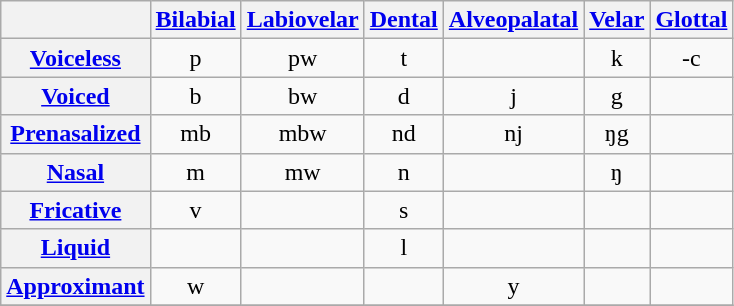<table class="wikitable" style="text-align: center;">
<tr>
<th></th>
<th><a href='#'>Bilabial</a></th>
<th><a href='#'>Labiovelar</a></th>
<th><a href='#'>Dental</a></th>
<th><a href='#'>Alveopalatal</a></th>
<th><a href='#'>Velar</a></th>
<th><a href='#'>Glottal</a></th>
</tr>
<tr>
<th><a href='#'>Voiceless</a></th>
<td>p</td>
<td>pw</td>
<td>t</td>
<td></td>
<td>k</td>
<td>-c </td>
</tr>
<tr>
<th><a href='#'>Voiced</a></th>
<td>b</td>
<td>bw</td>
<td>d</td>
<td>j </td>
<td>g</td>
<td></td>
</tr>
<tr>
<th><a href='#'>Prenasalized</a></th>
<td>mb</td>
<td>mbw</td>
<td>nd</td>
<td>nj</td>
<td>ŋg</td>
<td></td>
</tr>
<tr>
<th><a href='#'>Nasal</a></th>
<td>m</td>
<td>mw</td>
<td>n</td>
<td></td>
<td>ŋ</td>
<td></td>
</tr>
<tr>
<th><a href='#'>Fricative</a></th>
<td>v </td>
<td></td>
<td>s</td>
<td></td>
<td></td>
<td></td>
</tr>
<tr>
<th><a href='#'>Liquid</a></th>
<td></td>
<td></td>
<td>l</td>
<td></td>
<td></td>
<td></td>
</tr>
<tr>
<th><a href='#'>Approximant</a></th>
<td>w</td>
<td></td>
<td></td>
<td>y</td>
<td></td>
<td></td>
</tr>
<tr>
</tr>
</table>
